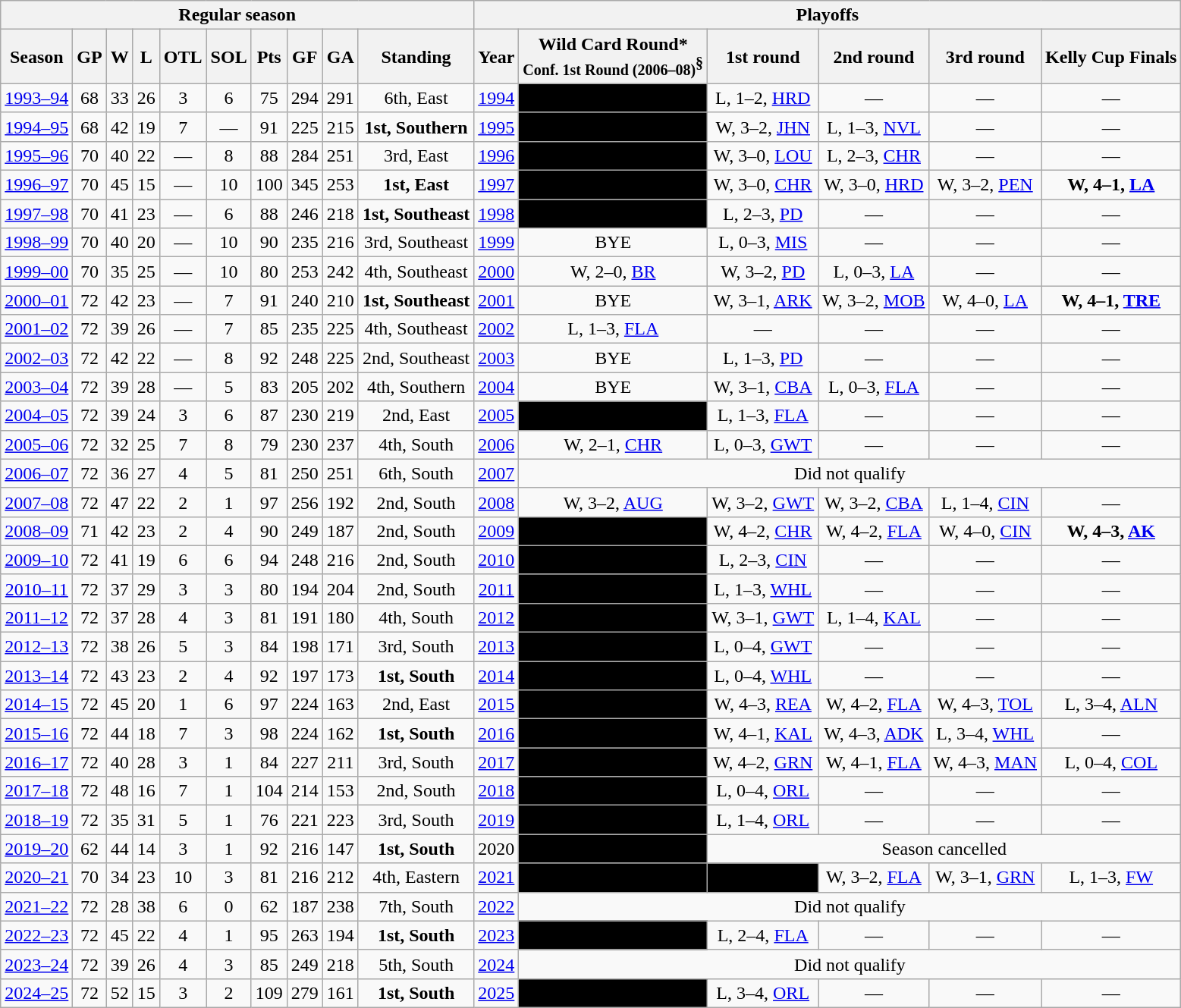<table class="wikitable" style="text-align:center">
<tr>
<th colspan=10>Regular season</th>
<th colspan=6>Playoffs</th>
</tr>
<tr>
<th>Season</th>
<th>GP</th>
<th>W</th>
<th>L</th>
<th>OTL</th>
<th>SOL</th>
<th>Pts</th>
<th>GF</th>
<th>GA</th>
<th>Standing</th>
<th>Year</th>
<th>Wild Card Round*<br><small>Conf. 1st Round (2006–08)</small><sup>§</sup></th>
<th>1st round</th>
<th>2nd round</th>
<th>3rd round</th>
<th>Kelly Cup Finals</th>
</tr>
<tr>
<td><a href='#'>1993–94</a></td>
<td>68</td>
<td>33</td>
<td>26</td>
<td>3</td>
<td>6</td>
<td>75</td>
<td>294</td>
<td>291</td>
<td>6th, East</td>
<td><a href='#'>1994</a></td>
<td bgcolor=#000000>—</td>
<td>L, 1–2, <a href='#'>HRD</a></td>
<td>—</td>
<td>—</td>
<td>—</td>
</tr>
<tr>
<td><a href='#'>1994–95</a></td>
<td>68</td>
<td>42</td>
<td>19</td>
<td>7</td>
<td>—</td>
<td>91</td>
<td>225</td>
<td>215</td>
<td><strong>1st, Southern</strong></td>
<td><a href='#'>1995</a></td>
<td bgcolor=#000000>—</td>
<td>W, 3–2, <a href='#'>JHN</a></td>
<td>L, 1–3, <a href='#'>NVL</a></td>
<td>—</td>
<td>—</td>
</tr>
<tr>
<td><a href='#'>1995–96</a></td>
<td>70</td>
<td>40</td>
<td>22</td>
<td>—</td>
<td>8</td>
<td>88</td>
<td>284</td>
<td>251</td>
<td>3rd, East</td>
<td><a href='#'>1996</a></td>
<td bgcolor=#000000>—</td>
<td>W, 3–0, <a href='#'>LOU</a></td>
<td>L, 2–3, <a href='#'>CHR</a></td>
<td>—</td>
<td>—</td>
</tr>
<tr>
<td><a href='#'>1996–97</a></td>
<td>70</td>
<td>45</td>
<td>15</td>
<td>—</td>
<td>10</td>
<td>100</td>
<td>345</td>
<td>253</td>
<td><strong>1st, East</strong></td>
<td><a href='#'>1997</a></td>
<td bgcolor=#000000>—</td>
<td>W, 3–0, <a href='#'>CHR</a></td>
<td>W, 3–0, <a href='#'>HRD</a></td>
<td>W, 3–2, <a href='#'>PEN</a></td>
<td><strong>W, 4–1, <a href='#'>LA</a></strong></td>
</tr>
<tr>
<td><a href='#'>1997–98</a></td>
<td>70</td>
<td>41</td>
<td>23</td>
<td>—</td>
<td>6</td>
<td>88</td>
<td>246</td>
<td>218</td>
<td><strong>1st, Southeast</strong></td>
<td><a href='#'>1998</a></td>
<td bgcolor=#000000>—</td>
<td>L, 2–3, <a href='#'>PD</a></td>
<td>—</td>
<td>—</td>
<td>—</td>
</tr>
<tr>
<td><a href='#'>1998–99</a></td>
<td>70</td>
<td>40</td>
<td>20</td>
<td>—</td>
<td>10</td>
<td>90</td>
<td>235</td>
<td>216</td>
<td>3rd, Southeast</td>
<td><a href='#'>1999</a></td>
<td>BYE</td>
<td>L, 0–3, <a href='#'>MIS</a></td>
<td>—</td>
<td>—</td>
<td>—</td>
</tr>
<tr>
<td><a href='#'>1999–00</a></td>
<td>70</td>
<td>35</td>
<td>25</td>
<td>—</td>
<td>10</td>
<td>80</td>
<td>253</td>
<td>242</td>
<td>4th, Southeast</td>
<td><a href='#'>2000</a></td>
<td>W, 2–0, <a href='#'>BR</a></td>
<td>W, 3–2, <a href='#'>PD</a></td>
<td>L, 0–3, <a href='#'>LA</a></td>
<td>—</td>
<td>—</td>
</tr>
<tr>
<td><a href='#'>2000–01</a></td>
<td>72</td>
<td>42</td>
<td>23</td>
<td>—</td>
<td>7</td>
<td>91</td>
<td>240</td>
<td>210</td>
<td><strong>1st, Southeast</strong></td>
<td><a href='#'>2001</a></td>
<td>BYE</td>
<td>W, 3–1, <a href='#'>ARK</a></td>
<td>W, 3–2, <a href='#'>MOB</a></td>
<td>W, 4–0, <a href='#'>LA</a></td>
<td><strong>W, 4–1, <a href='#'>TRE</a></strong></td>
</tr>
<tr>
<td><a href='#'>2001–02</a></td>
<td>72</td>
<td>39</td>
<td>26</td>
<td>—</td>
<td>7</td>
<td>85</td>
<td>235</td>
<td>225</td>
<td>4th, Southeast</td>
<td><a href='#'>2002</a></td>
<td>L, 1–3, <a href='#'>FLA</a></td>
<td>—</td>
<td>—</td>
<td>—</td>
<td>—</td>
</tr>
<tr>
<td><a href='#'>2002–03</a></td>
<td>72</td>
<td>42</td>
<td>22</td>
<td>—</td>
<td>8</td>
<td>92</td>
<td>248</td>
<td>225</td>
<td>2nd, Southeast</td>
<td><a href='#'>2003</a></td>
<td>BYE</td>
<td>L, 1–3, <a href='#'>PD</a></td>
<td>—</td>
<td>—</td>
<td>—</td>
</tr>
<tr>
<td><a href='#'>2003–04</a></td>
<td>72</td>
<td>39</td>
<td>28</td>
<td>—</td>
<td>5</td>
<td>83</td>
<td>205</td>
<td>202</td>
<td>4th, Southern</td>
<td><a href='#'>2004</a></td>
<td>BYE</td>
<td>W, 3–1, <a href='#'>CBA</a></td>
<td>L, 0–3, <a href='#'>FLA</a></td>
<td>—</td>
<td>—</td>
</tr>
<tr>
<td><a href='#'>2004–05</a></td>
<td>72</td>
<td>39</td>
<td>24</td>
<td>3</td>
<td>6</td>
<td>87</td>
<td>230</td>
<td>219</td>
<td>2nd, East</td>
<td><a href='#'>2005</a></td>
<td bgcolor=#000000>—</td>
<td>L, 1–3, <a href='#'>FLA</a></td>
<td>—</td>
<td>—</td>
<td>—</td>
</tr>
<tr>
<td><a href='#'>2005–06</a></td>
<td>72</td>
<td>32</td>
<td>25</td>
<td>7</td>
<td>8</td>
<td>79</td>
<td>230</td>
<td>237</td>
<td>4th, South</td>
<td><a href='#'>2006</a></td>
<td>W, 2–1, <a href='#'>CHR</a></td>
<td>L, 0–3, <a href='#'>GWT</a></td>
<td>—</td>
<td>—</td>
<td>—</td>
</tr>
<tr>
<td><a href='#'>2006–07</a></td>
<td>72</td>
<td>36</td>
<td>27</td>
<td>4</td>
<td>5</td>
<td>81</td>
<td>250</td>
<td>251</td>
<td>6th, South</td>
<td><a href='#'>2007</a></td>
<td colspan="5">Did not qualify</td>
</tr>
<tr>
<td><a href='#'>2007–08</a></td>
<td>72</td>
<td>47</td>
<td>22</td>
<td>2</td>
<td>1</td>
<td>97</td>
<td>256</td>
<td>192</td>
<td>2nd, South</td>
<td><a href='#'>2008</a></td>
<td>W, 3–2,  <a href='#'>AUG</a></td>
<td>W, 3–2, <a href='#'>GWT</a></td>
<td>W, 3–2, <a href='#'>CBA</a></td>
<td>L, 1–4, <a href='#'>CIN</a></td>
<td>—</td>
</tr>
<tr>
<td><a href='#'>2008–09</a></td>
<td>71</td>
<td>42</td>
<td>23</td>
<td>2</td>
<td>4</td>
<td>90</td>
<td>249</td>
<td>187</td>
<td>2nd, South</td>
<td><a href='#'>2009</a></td>
<td bgcolor=#000000>—</td>
<td>W, 4–2,  <a href='#'>CHR</a></td>
<td>W, 4–2, <a href='#'>FLA</a></td>
<td>W, 4–0, <a href='#'>CIN</a></td>
<td colspan="2"><strong>W, 4–3, <a href='#'>AK</a></strong></td>
</tr>
<tr>
<td><a href='#'>2009–10</a></td>
<td>72</td>
<td>41</td>
<td>19</td>
<td>6</td>
<td>6</td>
<td>94</td>
<td>248</td>
<td>216</td>
<td>2nd, South</td>
<td><a href='#'>2010</a></td>
<td bgcolor=#000000>—</td>
<td>L, 2–3,  <a href='#'>CIN</a></td>
<td>—</td>
<td>—</td>
<td>—</td>
</tr>
<tr>
<td><a href='#'>2010–11</a></td>
<td>72</td>
<td>37</td>
<td>29</td>
<td>3</td>
<td>3</td>
<td>80</td>
<td>194</td>
<td>204</td>
<td>2nd, South</td>
<td><a href='#'>2011</a></td>
<td bgcolor=#000000>—</td>
<td>L, 1–3,  <a href='#'>WHL</a></td>
<td>—</td>
<td>—</td>
<td>—</td>
</tr>
<tr>
<td><a href='#'>2011–12</a></td>
<td>72</td>
<td>37</td>
<td>28</td>
<td>4</td>
<td>3</td>
<td>81</td>
<td>191</td>
<td>180</td>
<td>4th, South</td>
<td><a href='#'>2012</a></td>
<td bgcolor=#000000>—</td>
<td>W, 3–1, <a href='#'>GWT</a></td>
<td>L, 1–4, <a href='#'>KAL</a></td>
<td>—</td>
<td>—</td>
</tr>
<tr>
<td><a href='#'>2012–13</a></td>
<td>72</td>
<td>38</td>
<td>26</td>
<td>5</td>
<td>3</td>
<td>84</td>
<td>198</td>
<td>171</td>
<td>3rd, South</td>
<td><a href='#'>2013</a></td>
<td bgcolor=#000000>—</td>
<td>L, 0–4, <a href='#'>GWT</a></td>
<td>—</td>
<td>—</td>
<td>—</td>
</tr>
<tr>
<td><a href='#'>2013–14</a></td>
<td>72</td>
<td>43</td>
<td>23</td>
<td>2</td>
<td>4</td>
<td>92</td>
<td>197</td>
<td>173</td>
<td><strong>1st, South</strong></td>
<td><a href='#'>2014</a></td>
<td bgcolor=#000000>—</td>
<td>L, 0–4, <a href='#'>WHL</a></td>
<td>—</td>
<td>—</td>
<td>—</td>
</tr>
<tr>
<td><a href='#'>2014–15</a></td>
<td>72</td>
<td>45</td>
<td>20</td>
<td>1</td>
<td>6</td>
<td>97</td>
<td>224</td>
<td>163</td>
<td>2nd, East</td>
<td><a href='#'>2015</a></td>
<td bgcolor=#000000>—</td>
<td>W, 4–3, <a href='#'>REA</a></td>
<td>W, 4–2, <a href='#'>FLA</a></td>
<td>W, 4–3, <a href='#'>TOL</a></td>
<td>L, 3–4, <a href='#'>ALN</a></td>
</tr>
<tr>
<td><a href='#'>2015–16</a></td>
<td>72</td>
<td>44</td>
<td>18</td>
<td>7</td>
<td>3</td>
<td>98</td>
<td>224</td>
<td>162</td>
<td><strong>1st, South</strong></td>
<td><a href='#'>2016</a></td>
<td bgcolor=#000000>—</td>
<td>W, 4–1, <a href='#'>KAL</a></td>
<td>W, 4–3, <a href='#'>ADK</a></td>
<td>L, 3–4, <a href='#'>WHL</a></td>
<td>—</td>
</tr>
<tr>
<td><a href='#'>2016–17</a></td>
<td>72</td>
<td>40</td>
<td>28</td>
<td>3</td>
<td>1</td>
<td>84</td>
<td>227</td>
<td>211</td>
<td>3rd, South</td>
<td><a href='#'>2017</a></td>
<td bgcolor=#000000>—</td>
<td>W, 4–2, <a href='#'>GRN</a></td>
<td>W, 4–1, <a href='#'>FLA</a></td>
<td>W, 4–3, <a href='#'>MAN</a></td>
<td>L, 0–4, <a href='#'>COL</a></td>
</tr>
<tr>
<td><a href='#'>2017–18</a></td>
<td>72</td>
<td>48</td>
<td>16</td>
<td>7</td>
<td>1</td>
<td>104</td>
<td>214</td>
<td>153</td>
<td>2nd, South</td>
<td><a href='#'>2018</a></td>
<td bgcolor=#000000>—</td>
<td>L, 0–4, <a href='#'>ORL</a></td>
<td>—</td>
<td>—</td>
<td>—</td>
</tr>
<tr>
<td><a href='#'>2018–19</a></td>
<td>72</td>
<td>35</td>
<td>31</td>
<td>5</td>
<td>1</td>
<td>76</td>
<td>221</td>
<td>223</td>
<td>3rd, South</td>
<td><a href='#'>2019</a></td>
<td bgcolor=#000000>—</td>
<td>L, 1–4, <a href='#'>ORL</a></td>
<td>—</td>
<td>—</td>
<td>—</td>
</tr>
<tr>
<td><a href='#'>2019–20</a></td>
<td>62</td>
<td>44</td>
<td>14</td>
<td>3</td>
<td>1</td>
<td>92</td>
<td>216</td>
<td>147</td>
<td><strong>1st, South</strong></td>
<td>2020</td>
<td bgcolor=#000000>—</td>
<td colspan="4">Season cancelled</td>
</tr>
<tr>
<td><a href='#'>2020–21</a></td>
<td>70</td>
<td>34</td>
<td>23</td>
<td>10</td>
<td>3</td>
<td>81</td>
<td>216</td>
<td>212</td>
<td>4th, Eastern</td>
<td><a href='#'>2021</a></td>
<td bgcolor=#000000>—</td>
<td bgcolor=#000000>—</td>
<td>W, 3–2, <a href='#'>FLA</a></td>
<td>W, 3–1, <a href='#'>GRN</a></td>
<td>L, 1–3, <a href='#'>FW</a></td>
</tr>
<tr>
<td><a href='#'>2021–22</a></td>
<td>72</td>
<td>28</td>
<td>38</td>
<td>6</td>
<td>0</td>
<td>62</td>
<td>187</td>
<td>238</td>
<td>7th, South</td>
<td><a href='#'>2022</a></td>
<td colspan="5">Did not qualify</td>
</tr>
<tr>
<td><a href='#'>2022–23</a></td>
<td>72</td>
<td>45</td>
<td>22</td>
<td>4</td>
<td>1</td>
<td>95</td>
<td>263</td>
<td>194</td>
<td><strong>1st, South</strong></td>
<td><a href='#'>2023</a></td>
<td bgcolor=#000000></td>
<td>L, 2–4, <a href='#'>FLA</a></td>
<td>—</td>
<td>—</td>
<td>—</td>
</tr>
<tr>
<td><a href='#'>2023–24</a></td>
<td>72</td>
<td>39</td>
<td>26</td>
<td>4</td>
<td>3</td>
<td>85</td>
<td>249</td>
<td>218</td>
<td>5th, South</td>
<td><a href='#'>2024</a></td>
<td colspan="5">Did not qualify</td>
</tr>
<tr>
<td><a href='#'>2024–25</a></td>
<td>72</td>
<td>52</td>
<td>15</td>
<td>3</td>
<td>2</td>
<td>109</td>
<td>279</td>
<td>161</td>
<td><strong>1st, South</strong></td>
<td><a href='#'>2025</a></td>
<td bgcolor=#000000></td>
<td>L, 3–4, <a href='#'>ORL</a></td>
<td>—</td>
<td>—</td>
<td>—</td>
</tr>
</table>
